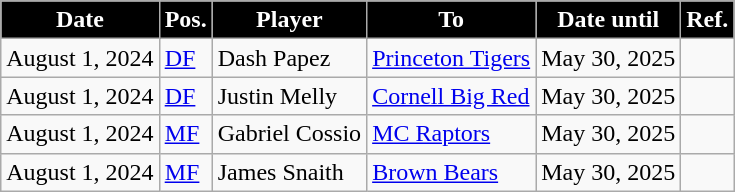<table class="wikitable plainrowheaders sortable">
<tr>
<th style="background:#000000; color:#FFFFFF;">Date</th>
<th style="background:#000000; color:#FFFFFF;">Pos.</th>
<th style="background:#000000; color:#FFFFFF;">Player</th>
<th style="background:#000000; color:#FFFFFF;">To</th>
<th style="background:#000000; color:#FFFFFF;">Date until</th>
<th style="background:#000000; color:#FFFFFF;">Ref.</th>
</tr>
<tr>
<td>August 1, 2024</td>
<td><a href='#'>DF</a></td>
<td align="left"> Dash Papez</td>
<td align="left"> <a href='#'>Princeton Tigers</a></td>
<td>May 30, 2025</td>
<td></td>
</tr>
<tr>
<td>August 1, 2024</td>
<td><a href='#'>DF</a></td>
<td align="left"> Justin Melly</td>
<td align="left"> <a href='#'>Cornell Big Red</a></td>
<td>May 30, 2025</td>
<td></td>
</tr>
<tr>
<td>August 1, 2024</td>
<td><a href='#'>MF</a></td>
<td align="left"> Gabriel Cossio</td>
<td align="left"> <a href='#'>MC Raptors</a></td>
<td>May 30, 2025</td>
<td></td>
</tr>
<tr>
<td>August 1, 2024</td>
<td><a href='#'>MF</a></td>
<td align="left"> James Snaith</td>
<td align=";eft"> <a href='#'>Brown Bears</a></td>
<td>May 30, 2025</td>
<td></td>
</tr>
</table>
